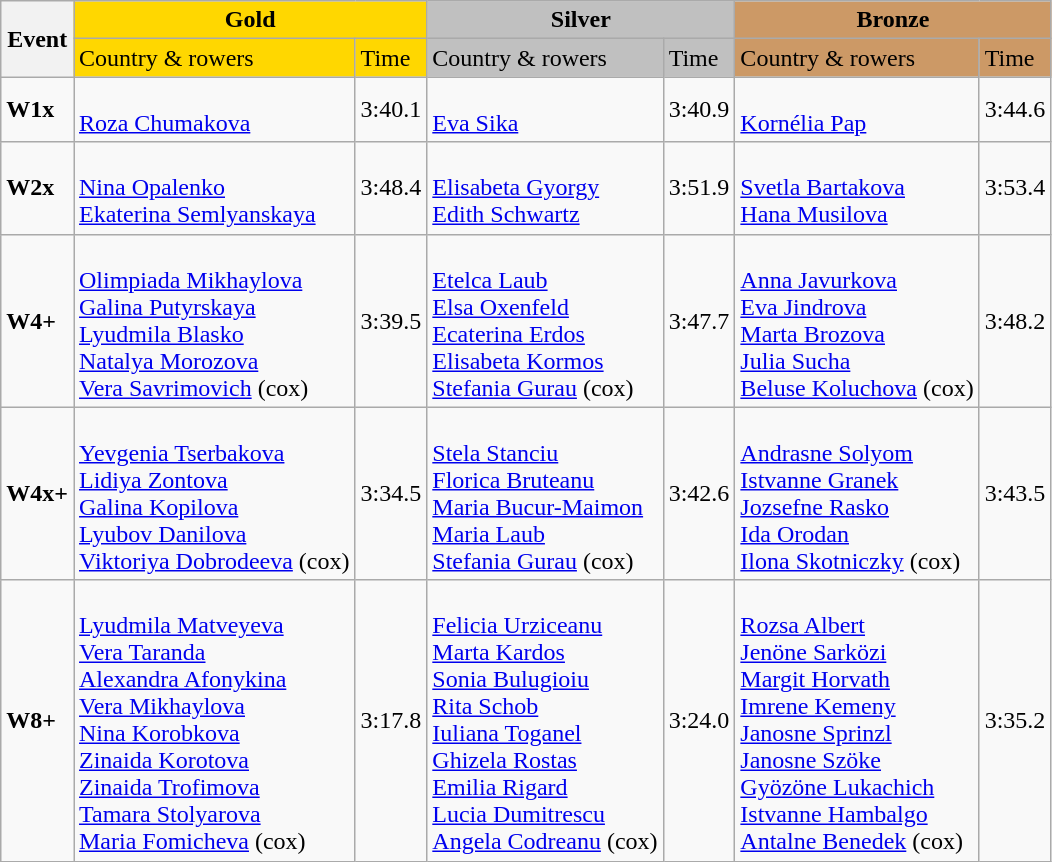<table class="wikitable">
<tr>
<th rowspan="2">Event</th>
<th colspan="2" style="background:gold;">Gold</th>
<th colspan="2" style="background:silver;">Silver</th>
<th colspan="2" style="background:#c96;">Bronze</th>
</tr>
<tr>
<td style="background:gold;">Country & rowers</td>
<td style="background:gold;">Time</td>
<td style="background:silver;">Country & rowers</td>
<td style="background:silver;">Time</td>
<td style="background:#c96;">Country & rowers</td>
<td style="background:#c96;">Time</td>
</tr>
<tr>
<td><strong>W1x</strong></td>
<td> <br> <a href='#'>Roza Chumakova</a></td>
<td>3:40.1</td>
<td> <br> <a href='#'>Eva Sika</a></td>
<td>3:40.9</td>
<td> <br> <a href='#'>Kornélia Pap</a></td>
<td>3:44.6</td>
</tr>
<tr>
<td><strong>W2x</strong></td>
<td> <br> <a href='#'>Nina Opalenko</a> <br> <a href='#'>Ekaterina Semlyanskaya</a></td>
<td>3:48.4</td>
<td> <br> <a href='#'>Elisabeta Gyorgy</a> <br> <a href='#'>Edith Schwartz</a></td>
<td>3:51.9</td>
<td> <br> <a href='#'>Svetla Bartakova</a> <br> <a href='#'>Hana Musilova</a></td>
<td>3:53.4</td>
</tr>
<tr>
<td><strong> W4+</strong></td>
<td> <br> <a href='#'>Olimpiada Mikhaylova</a> <br> <a href='#'>Galina Putyrskaya</a> <br> <a href='#'>Lyudmila Blasko</a> <br> <a href='#'>Natalya Morozova</a> <br> <a href='#'>Vera Savrimovich</a> (cox)</td>
<td>3:39.5</td>
<td> <br> <a href='#'>Etelca Laub</a> <br> <a href='#'>Elsa Oxenfeld</a> <br> <a href='#'>Ecaterina Erdos</a> <br> <a href='#'>Elisabeta Kormos</a> <br> <a href='#'>Stefania Gurau</a> (cox)</td>
<td>3:47.7</td>
<td> <br> <a href='#'>Anna Javurkova</a> <br> <a href='#'>Eva Jindrova</a> <br> <a href='#'>Marta Brozova</a> <br> <a href='#'>Julia Sucha</a> <br> <a href='#'>Beluse Koluchova</a> (cox)</td>
<td>3:48.2</td>
</tr>
<tr>
<td><strong>W4x+</strong></td>
<td> <br> <a href='#'>Yevgenia Tserbakova</a> <br> <a href='#'>Lidiya Zontova</a> <br> <a href='#'>Galina Kopilova</a> <br> <a href='#'>Lyubov Danilova</a> <br> <a href='#'>Viktoriya Dobrodeeva</a> (cox)</td>
<td>3:34.5</td>
<td> <br> <a href='#'>Stela Stanciu</a> <br> <a href='#'>Florica Bruteanu</a> <br> <a href='#'>Maria Bucur-Maimon</a> <br> <a href='#'>Maria Laub</a> <br> <a href='#'>Stefania Gurau</a> (cox)</td>
<td>3:42.6</td>
<td> <br> <a href='#'>Andrasne Solyom</a> <br> <a href='#'>Istvanne Granek</a> <br> <a href='#'>Jozsefne Rasko</a> <br> <a href='#'>Ida Orodan</a> <br> <a href='#'>Ilona Skotniczky</a> (cox)</td>
<td>3:43.5</td>
</tr>
<tr>
<td><strong>W8+</strong></td>
<td> <br> <a href='#'>Lyudmila Matveyeva</a> <br> <a href='#'>Vera Taranda</a> <br> <a href='#'>Alexandra Afonykina</a> <br> <a href='#'>Vera Mikhaylova</a> <br> <a href='#'>Nina Korobkova</a> <br> <a href='#'>Zinaida Korotova</a> <br> <a href='#'>Zinaida Trofimova</a> <br> <a href='#'>Tamara Stolyarova</a> <br> <a href='#'>Maria Fomicheva</a> (cox)</td>
<td>3:17.8</td>
<td> <br> <a href='#'>Felicia Urziceanu</a> <br> <a href='#'>Marta Kardos</a> <br> <a href='#'>Sonia Bulugioiu</a> <br> <a href='#'>Rita Schob</a> <br> <a href='#'>Iuliana Toganel</a> <br> <a href='#'>Ghizela Rostas</a> <br> <a href='#'>Emilia Rigard</a> <br> <a href='#'>Lucia Dumitrescu</a> <br> <a href='#'>Angela Codreanu</a> (cox)</td>
<td>3:24.0</td>
<td> <br> <a href='#'>Rozsa Albert</a> <br> <a href='#'>Jenöne Sarközi</a> <br> <a href='#'>Margit Horvath</a> <br> <a href='#'>Imrene Kemeny</a> <br> <a href='#'>Janosne Sprinzl</a> <br> <a href='#'>Janosne Szöke</a> <br> <a href='#'>Gyözöne Lukachich</a> <br> <a href='#'>Istvanne Hambalgo</a> <br> <a href='#'>Antalne Benedek</a> (cox)</td>
<td>3:35.2</td>
</tr>
</table>
